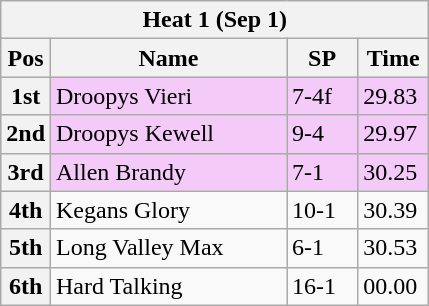<table class="wikitable">
<tr>
<th colspan="6">Heat 1 (Sep 1)</th>
</tr>
<tr>
<th width=20>Pos</th>
<th width=150>Name</th>
<th width=40>SP</th>
<th width=40>Time</th>
</tr>
<tr style="background: #f4caf9;">
<th>1st</th>
<td>Droopys Vieri</td>
<td>7-4f</td>
<td>29.83</td>
</tr>
<tr style="background: #f4caf9;">
<th>2nd</th>
<td>Droopys Kewell</td>
<td>9-4</td>
<td>29.97</td>
</tr>
<tr style="background: #f4caf9;">
<th>3rd</th>
<td>Allen Brandy</td>
<td>7-1</td>
<td>30.25</td>
</tr>
<tr>
<th>4th</th>
<td>Kegans Glory</td>
<td>10-1</td>
<td>30.39</td>
</tr>
<tr>
<th>5th</th>
<td>Long Valley Max</td>
<td>6-1</td>
<td>30.53</td>
</tr>
<tr>
<th>6th</th>
<td>Hard Talking</td>
<td>16-1</td>
<td>00.00</td>
</tr>
</table>
